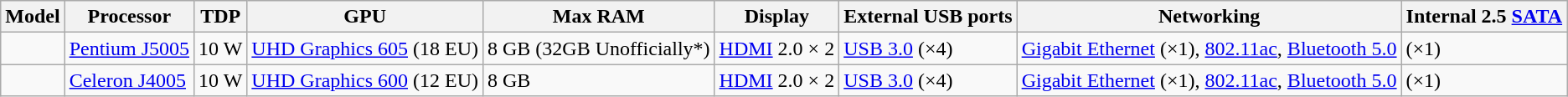<table class="wikitable">
<tr>
<th>Model</th>
<th>Processor</th>
<th>TDP</th>
<th>GPU</th>
<th>Max RAM</th>
<th>Display</th>
<th>External USB ports</th>
<th>Networking</th>
<th>Internal 2.5 <a href='#'>SATA</a></th>
</tr>
<tr>
<td></td>
<td><a href='#'>Pentium J5005</a></td>
<td>10 W</td>
<td><a href='#'>UHD Graphics 605</a> (18 EU)</td>
<td>8 GB (32GB Unofficially*)</td>
<td><a href='#'>HDMI</a> 2.0 × 2</td>
<td><a href='#'>USB 3.0</a> (×4)</td>
<td><a href='#'>Gigabit Ethernet</a> (×1), <a href='#'>802.11ac</a>, <a href='#'>Bluetooth 5.0</a></td>
<td> (×1)</td>
</tr>
<tr>
<td></td>
<td><a href='#'>Celeron J4005</a></td>
<td>10 W</td>
<td><a href='#'>UHD Graphics 600</a> (12 EU)</td>
<td>8 GB</td>
<td><a href='#'>HDMI</a> 2.0 × 2</td>
<td><a href='#'>USB 3.0</a> (×4)</td>
<td><a href='#'>Gigabit Ethernet</a> (×1), <a href='#'>802.11ac</a>, <a href='#'>Bluetooth 5.0</a></td>
<td> (×1)</td>
</tr>
</table>
